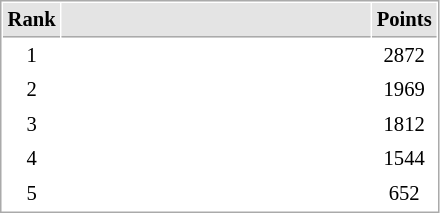<table cellspacing="1" cellpadding="3" style="border:1px solid #aaa; font-size:86%;">
<tr style="background:#e4e4e4;">
<th style="border-bottom:1px solid #aaa; width:10px;">Rank</th>
<th style="border-bottom:1px solid #aaa; width:200px;"></th>
<th style="border-bottom:1px solid #aaa; width:20px;">Points</th>
</tr>
<tr>
<td align=center>1</td>
<td></td>
<td align=center>2872</td>
</tr>
<tr>
<td align=center>2</td>
<td></td>
<td align=center>1969</td>
</tr>
<tr>
<td align=center>3</td>
<td></td>
<td align=center>1812</td>
</tr>
<tr>
<td align=center>4</td>
<td></td>
<td align=center>1544</td>
</tr>
<tr>
<td align=center>5</td>
<td></td>
<td align=center>652</td>
</tr>
</table>
